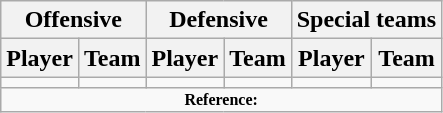<table class="wikitable" border="1">
<tr>
<th colspan="2">Offensive</th>
<th colspan="2">Defensive</th>
<th colspan="2">Special teams</th>
</tr>
<tr>
<th>Player</th>
<th>Team</th>
<th>Player</th>
<th>Team</th>
<th>Player</th>
<th>Team</th>
</tr>
<tr>
<td></td>
<td></td>
<td></td>
<td></td>
<td></td>
<td></td>
</tr>
<tr>
<td colspan="8" style="font-size: 8pt" align="center"><strong>Reference: </strong></td>
</tr>
</table>
